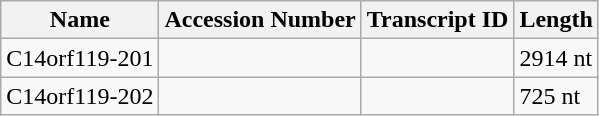<table class="wikitable">
<tr>
<th>Name</th>
<th>Accession Number</th>
<th>Transcript ID</th>
<th>Length</th>
</tr>
<tr>
<td>C14orf119-201</td>
<td></td>
<td></td>
<td>2914 nt</td>
</tr>
<tr>
<td>C14orf119-202</td>
<td></td>
<td></td>
<td>725 nt</td>
</tr>
</table>
